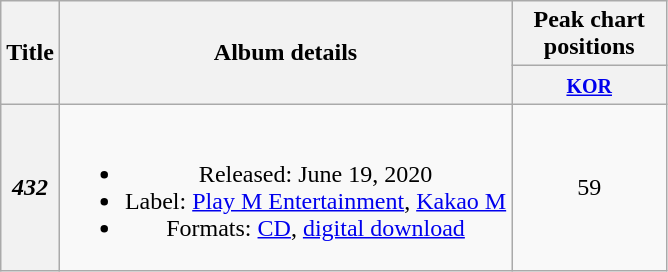<table class="wikitable plainrowheaders" style="text-align:center;">
<tr>
<th scope="col" rowspan="2">Title</th>
<th scope="col" rowspan="2">Album details</th>
<th scope="col" colspan="1" style="width:6em;">Peak chart positions</th>
</tr>
<tr>
<th><small><a href='#'>KOR</a></small><br></th>
</tr>
<tr>
<th scope="row"><em>432</em></th>
<td><br><ul><li>Released: June 19, 2020</li><li>Label: <a href='#'>Play M Entertainment</a>, <a href='#'>Kakao M</a></li><li>Formats: <a href='#'>CD</a>, <a href='#'>digital download</a></li></ul></td>
<td>59</td>
</tr>
</table>
